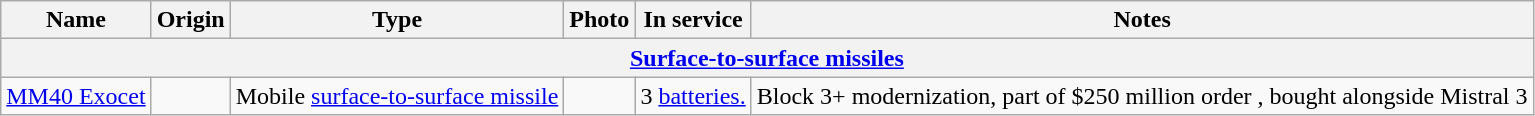<table class="wikitable">
<tr>
<th>Name</th>
<th>Origin</th>
<th>Type</th>
<th>Photo</th>
<th>In service</th>
<th>Notes</th>
</tr>
<tr>
<th colspan="6"><a href='#'>Surface-to-surface missiles</a></th>
</tr>
<tr>
<td><a href='#'>MM40 Exocet</a></td>
<td></td>
<td>Mobile <a href='#'>surface-to-surface missile</a></td>
<td></td>
<td>3 <a href='#'>batteries.</a></td>
<td>Block 3+ modernization, part of $250 million order , bought alongside Mistral 3</td>
</tr>
</table>
